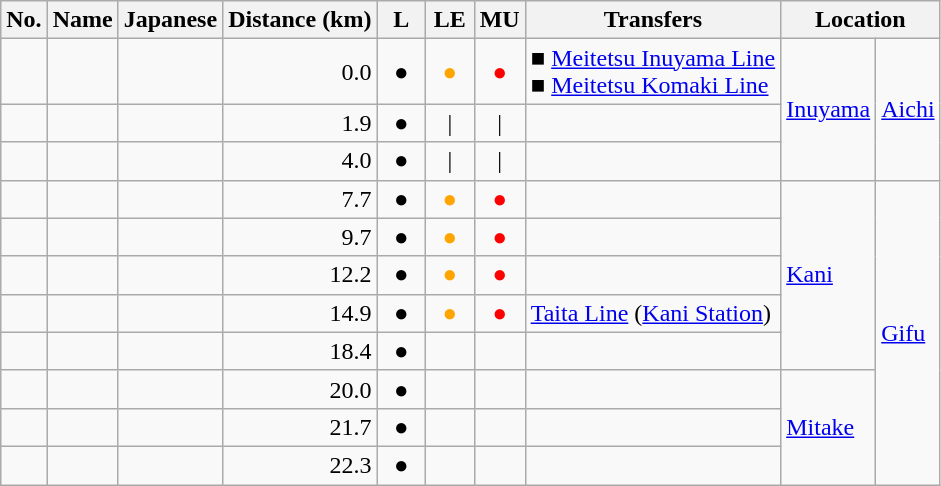<table class="wikitable">
<tr>
<th>No.</th>
<th>Name</th>
<th>Japanese</th>
<th>Distance (km)</th>
<th width="25">L</th>
<th width="25">LE</th>
<th width="25">MU</th>
<th>Transfers</th>
<th colspan=2>Location</th>
</tr>
<tr>
<td></td>
<td></td>
<td></td>
<td align=right>0.0</td>
<td align=center>●</td>
<td align=center style="color:orange">●</td>
<td align=center style="color:red">●</td>
<td><span>■</span> <a href='#'>Meitetsu Inuyama Line</a><br><span>■</span> <a href='#'>Meitetsu Komaki Line</a></td>
<td rowspan=3><a href='#'>Inuyama</a></td>
<td rowspan=3><a href='#'>Aichi</a></td>
</tr>
<tr>
<td></td>
<td></td>
<td></td>
<td align=right>1.9</td>
<td align=center>●</td>
<td align=center>|</td>
<td align=center>|</td>
<td></td>
</tr>
<tr>
<td></td>
<td></td>
<td></td>
<td align=right>4.0</td>
<td align=center>●</td>
<td align=center>|</td>
<td align=center>|</td>
<td></td>
</tr>
<tr>
<td></td>
<td></td>
<td></td>
<td align=right>7.7</td>
<td align=center>●</td>
<td align=center style="color:orange">●</td>
<td align=center style="color:red">●</td>
<td></td>
<td rowspan=5><a href='#'>Kani</a></td>
<td rowspan=8><a href='#'>Gifu</a></td>
</tr>
<tr>
<td></td>
<td></td>
<td></td>
<td align=right>9.7</td>
<td align=center>●</td>
<td align=center style="color:orange">●</td>
<td align=center style="color:red">●</td>
<td></td>
</tr>
<tr>
<td></td>
<td></td>
<td></td>
<td align=right>12.2</td>
<td align=center>●</td>
<td align=center style="color:orange">●</td>
<td align=center style="color:red">●</td>
<td></td>
</tr>
<tr>
<td></td>
<td></td>
<td></td>
<td align=right>14.9</td>
<td align=center>●</td>
<td align=center style="color:orange">●</td>
<td align=center style="color:red">●</td>
<td><a href='#'>Taita Line</a> (<a href='#'>Kani Station</a>)</td>
</tr>
<tr>
<td></td>
<td></td>
<td></td>
<td align=right>18.4</td>
<td align=center>●</td>
<td></td>
<td></td>
<td></td>
</tr>
<tr>
<td></td>
<td></td>
<td></td>
<td align=right>20.0</td>
<td align=center>●</td>
<td></td>
<td></td>
<td></td>
<td rowspan=3><a href='#'>Mitake</a></td>
</tr>
<tr>
<td></td>
<td></td>
<td></td>
<td align=right>21.7</td>
<td align=center>●</td>
<td></td>
<td></td>
<td></td>
</tr>
<tr>
<td></td>
<td></td>
<td></td>
<td align=right>22.3</td>
<td align=center>●</td>
<td></td>
<td></td>
<td></td>
</tr>
</table>
